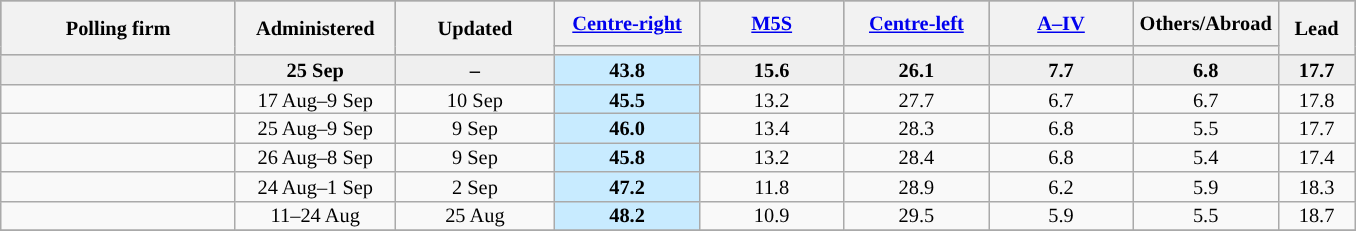<table class="wikitable mw-collapsible" style="text-align:center;font-size:85%;line-height:13px">
<tr style="height:30px; background-color:#8B8B8B">
<th rowspan="2" style="width:150px;">Polling firm</th>
<th rowspan="2" style="width:100px;">Administered</th>
<th rowspan="2" style="width:100px;">Updated</th>
<th style="width:90px;"><a href='#'>Centre-right</a></th>
<th style="width:90px;"><a href='#'>M5S</a></th>
<th style="width:90px;"><a href='#'>Centre-left</a></th>
<th style="width:90px;"><a href='#'>A–IV</a></th>
<th style="width:90px;">Others/Abroad</th>
<th style="width:45px;" rowspan="2">Lead</th>
</tr>
<tr>
<th style="background:"></th>
<th style="background:"></th>
<th style="background:"></th>
<th style="background:"></th>
<th style="background:"></th>
</tr>
<tr style="background:#EFEFEF; font-weight:bold;">
<td></td>
<td>25 Sep</td>
<td>–</td>
<td style="background:#C8EBFF">43.8</td>
<td>15.6</td>
<td>26.1</td>
<td>7.7</td>
<td>6.8</td>
<td style="background:">17.7</td>
</tr>
<tr>
<td></td>
<td>17 Aug–9 Sep</td>
<td>10 Sep</td>
<td style="background:#C8EBFF"><strong>45.5</strong></td>
<td>13.2</td>
<td>27.7</td>
<td>6.7</td>
<td>6.7</td>
<td style="background:">17.8</td>
</tr>
<tr>
<td></td>
<td>25 Aug–9 Sep</td>
<td>9 Sep</td>
<td style="background:#C8EBFF"><strong>46.0</strong></td>
<td>13.4</td>
<td>28.3</td>
<td>6.8</td>
<td>5.5</td>
<td style="background:">17.7</td>
</tr>
<tr>
<td></td>
<td>26 Aug–8 Sep</td>
<td>9 Sep</td>
<td style="background:#C8EBFF"><strong>45.8</strong></td>
<td>13.2</td>
<td>28.4</td>
<td>6.8</td>
<td>5.4</td>
<td style="background:">17.4</td>
</tr>
<tr>
<td></td>
<td>24 Aug–1 Sep</td>
<td>2 Sep</td>
<td style="background:#C8EBFF"><strong>47.2</strong></td>
<td>11.8</td>
<td>28.9</td>
<td>6.2</td>
<td>5.9</td>
<td style="background:">18.3</td>
</tr>
<tr>
<td></td>
<td>11–24 Aug</td>
<td>25 Aug</td>
<td style="background:#C8EBFF"><strong>48.2</strong></td>
<td>10.9</td>
<td>29.5</td>
<td>5.9</td>
<td>5.5</td>
<td style="background:">18.7</td>
</tr>
<tr>
</tr>
</table>
